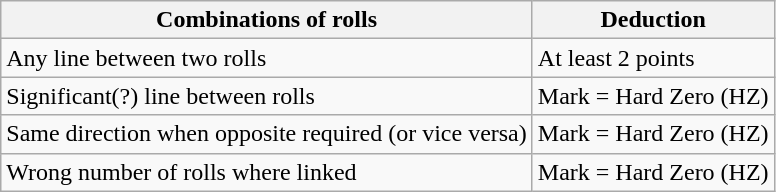<table class="wikitable">
<tr>
<th>Combinations of rolls</th>
<th>Deduction</th>
</tr>
<tr>
<td>Any line between two rolls</td>
<td>At least 2 points</td>
</tr>
<tr>
<td>Significant(?) line between rolls</td>
<td>Mark = Hard Zero (HZ)</td>
</tr>
<tr>
<td>Same direction when opposite required (or vice versa)</td>
<td>Mark = Hard Zero (HZ)</td>
</tr>
<tr>
<td>Wrong number of rolls where linked</td>
<td>Mark = Hard Zero (HZ)</td>
</tr>
</table>
